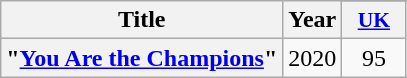<table class="wikitable plainrowheaders" style="text-align:center;">
<tr>
<th scope="col" rowspan="2">Title</th>
<th scope="col" rowspan="2">Year</th>
</tr>
<tr>
<th scope="col" style="width:2.5em;font-size:90%;"><a href='#'>UK</a><br></th>
</tr>
<tr>
<th scope="row">"<a href='#'>You Are the Champions</a>"</th>
<td>2020</td>
<td>95</td>
</tr>
</table>
